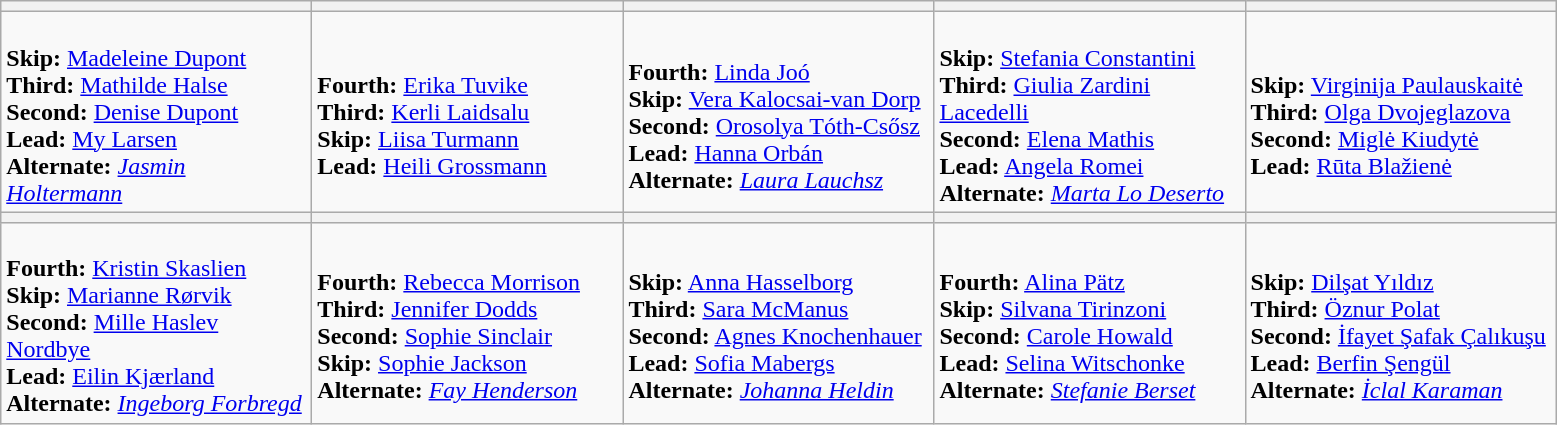<table class="wikitable">
<tr>
<th width=200></th>
<th width=200></th>
<th width=200></th>
<th width=200></th>
<th width=200></th>
</tr>
<tr>
<td><br><strong>Skip:</strong> <a href='#'>Madeleine Dupont</a><br>
<strong>Third:</strong> <a href='#'>Mathilde Halse</a><br>
<strong>Second:</strong> <a href='#'>Denise Dupont</a><br>
<strong>Lead:</strong> <a href='#'>My Larsen</a><br>
<strong>Alternate:</strong> <em><a href='#'>Jasmin Holtermann</a></em></td>
<td><br><strong>Fourth:</strong> <a href='#'>Erika Tuvike</a><br>
<strong>Third:</strong> <a href='#'>Kerli Laidsalu</a><br>
<strong>Skip:</strong> <a href='#'>Liisa Turmann</a><br>
<strong>Lead:</strong> <a href='#'>Heili Grossmann</a></td>
<td><br><strong>Fourth:</strong> <a href='#'>Linda Joó</a><br>
<strong>Skip:</strong> <a href='#'>Vera Kalocsai-van Dorp</a><br>
<strong>Second:</strong> <a href='#'>Orosolya Tóth-Csősz</a><br>
<strong>Lead:</strong> <a href='#'>Hanna Orbán</a><br>
<strong>Alternate:</strong> <em><a href='#'>Laura Lauchsz</a></em></td>
<td><br><strong>Skip:</strong> <a href='#'>Stefania Constantini</a><br>
<strong>Third:</strong> <a href='#'>Giulia Zardini Lacedelli</a><br>
<strong>Second:</strong> <a href='#'>Elena Mathis</a><br>
<strong>Lead:</strong> <a href='#'>Angela Romei</a><br>
<strong>Alternate:</strong> <em><a href='#'>Marta Lo Deserto</a></em></td>
<td><br><strong>Skip:</strong> <a href='#'>Virginija Paulauskaitė</a><br>
<strong>Third:</strong> <a href='#'>Olga Dvojeglazova</a><br>
<strong>Second:</strong> <a href='#'>Miglė Kiudytė</a><br>
<strong>Lead:</strong> <a href='#'>Rūta Blažienė</a></td>
</tr>
<tr>
<th width=200></th>
<th width=200></th>
<th width=200></th>
<th width=200></th>
<th width=200></th>
</tr>
<tr>
<td><br><strong>Fourth:</strong> <a href='#'>Kristin Skaslien</a><br>
<strong>Skip:</strong> <a href='#'>Marianne Rørvik</a><br>
<strong>Second:</strong> <a href='#'>Mille Haslev Nordbye</a><br>
<strong>Lead:</strong> <a href='#'>Eilin Kjærland</a><br>
<strong>Alternate:</strong> <em><a href='#'>Ingeborg Forbregd</a></em></td>
<td><br><strong>Fourth:</strong> <a href='#'>Rebecca Morrison</a><br>
<strong>Third:</strong> <a href='#'>Jennifer Dodds</a><br>
<strong>Second:</strong> <a href='#'>Sophie Sinclair</a><br>
<strong>Skip:</strong> <a href='#'>Sophie Jackson</a><br>
<strong>Alternate:</strong> <em><a href='#'>Fay Henderson</a></em></td>
<td><br><strong>Skip:</strong> <a href='#'>Anna Hasselborg</a><br>
<strong>Third:</strong> <a href='#'>Sara McManus</a><br>
<strong>Second:</strong> <a href='#'>Agnes Knochenhauer</a><br>
<strong>Lead:</strong> <a href='#'>Sofia Mabergs</a><br>
<strong>Alternate:</strong> <em><a href='#'>Johanna Heldin</a></em></td>
<td><br><strong>Fourth:</strong> <a href='#'>Alina Pätz</a><br>
<strong>Skip:</strong> <a href='#'>Silvana Tirinzoni</a><br>
<strong>Second:</strong> <a href='#'>Carole Howald</a><br>
<strong>Lead:</strong> <a href='#'>Selina Witschonke</a><br>
<strong>Alternate:</strong> <em><a href='#'>Stefanie Berset</a></em></td>
<td><br><strong>Skip:</strong> <a href='#'>Dilşat Yıldız</a><br>
<strong>Third:</strong> <a href='#'>Öznur Polat</a><br>
<strong>Second:</strong> <a href='#'>İfayet Şafak Çalıkuşu</a><br>
<strong>Lead:</strong> <a href='#'>Berfin Şengül</a><br>
<strong>Alternate:</strong> <em><a href='#'>İclal Karaman</a></em></td>
</tr>
</table>
